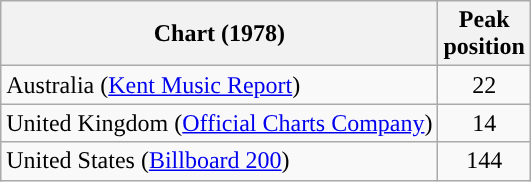<table class="wikitable">
<tr>
<th scope="col">Chart (1978)</th>
<th>Peak<br>position</th>
</tr>
<tr>
<td>Australia (<a href='#'>Kent Music Report</a>)</td>
<td style="text-align:center;">22</td>
</tr>
<tr>
<td>United Kingdom (<a href='#'>Official Charts Company</a>)</td>
<td style="text-align:center;">14</td>
</tr>
<tr>
<td>United States (<a href='#'>Billboard 200</a>)</td>
<td style="text-align:center;">144</td>
</tr>
</table>
